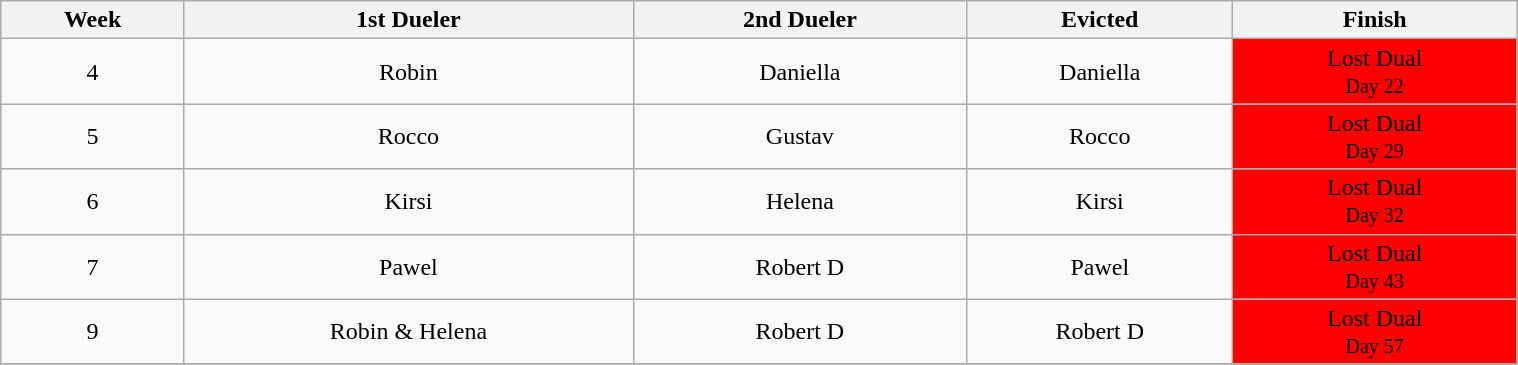<table class="wikitable" style="font-size:100%; text-align:center; width: 80%; margin-left: auto; margin-right: auto;">
<tr>
<th>Week</th>
<th>1st Dueler</th>
<th>2nd Dueler</th>
<th>Evicted</th>
<th>Finish</th>
</tr>
<tr>
<td>4</td>
<td>Robin</td>
<td>Daniella</td>
<td>Daniella</td>
<td style="background:#ff0000">Lost Dual<br><small>Day 22</small></td>
</tr>
<tr>
<td>5</td>
<td>Rocco</td>
<td>Gustav</td>
<td>Rocco</td>
<td style="background:#ff0000">Lost Dual<br><small>Day 29</small></td>
</tr>
<tr>
<td>6</td>
<td>Kirsi</td>
<td>Helena</td>
<td>Kirsi</td>
<td style="background:#ff0000">Lost Dual<br><small>Day 32</small></td>
</tr>
<tr>
<td>7</td>
<td>Pawel</td>
<td>Robert D</td>
<td>Pawel</td>
<td style="background:#ff0000">Lost Dual<br><small>Day 43</small></td>
</tr>
<tr>
<td>9</td>
<td>Robin & Helena</td>
<td>Robert D</td>
<td>Robert D</td>
<td style="background:#ff0000">Lost Dual<br><small>Day 57</small></td>
</tr>
<tr>
</tr>
</table>
